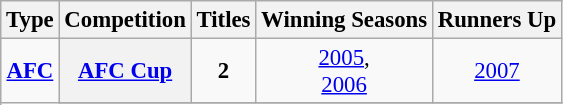<table class="wikitable plainrowheaders" style="font-size:95%; text-align:center;">
<tr>
<th>Type</th>
<th>Competition</th>
<th>Titles</th>
<th>Winning Seasons</th>
<th>Runners Up</th>
</tr>
<tr>
<td rowspan="4"><strong><a href='#'>AFC</a></strong></td>
<th scope=col><a href='#'>AFC Cup</a></th>
<td style="background:"><strong> 2 </strong></td>
<td><a href='#'>2005</a>, <br><a href='#'>2006</a></td>
<td><a href='#'>2007</a></td>
</tr>
<tr>
</tr>
</table>
